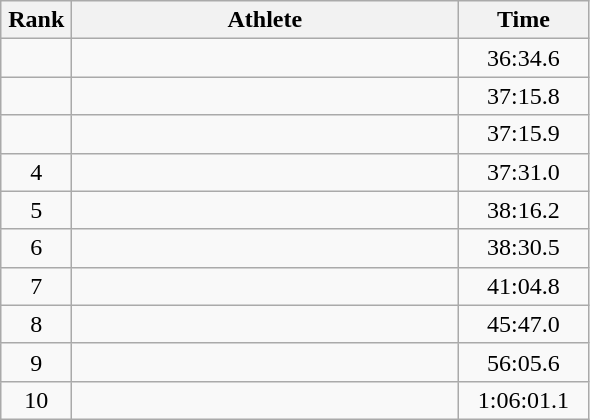<table class=wikitable style="text-align:center">
<tr>
<th width=40>Rank</th>
<th width=250>Athlete</th>
<th width=80>Time</th>
</tr>
<tr>
<td></td>
<td align=left></td>
<td>36:34.6</td>
</tr>
<tr>
<td></td>
<td align=left></td>
<td>37:15.8</td>
</tr>
<tr>
<td></td>
<td align=left></td>
<td>37:15.9</td>
</tr>
<tr>
<td>4</td>
<td align=left></td>
<td>37:31.0</td>
</tr>
<tr>
<td>5</td>
<td align=left></td>
<td>38:16.2</td>
</tr>
<tr>
<td>6</td>
<td align=left></td>
<td>38:30.5</td>
</tr>
<tr>
<td>7</td>
<td align=left></td>
<td>41:04.8</td>
</tr>
<tr>
<td>8</td>
<td align=left></td>
<td>45:47.0</td>
</tr>
<tr>
<td>9</td>
<td align=left></td>
<td>56:05.6</td>
</tr>
<tr>
<td>10</td>
<td align=left></td>
<td>1:06:01.1</td>
</tr>
</table>
